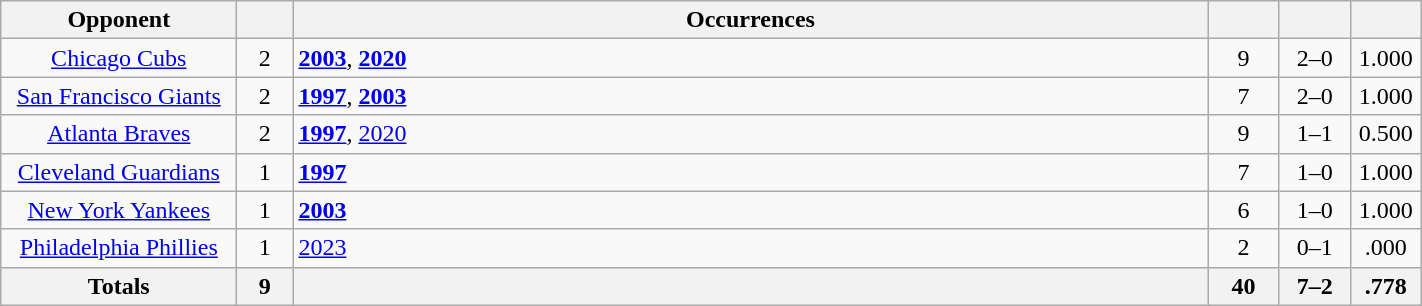<table class="wikitable sortable" style="text-align: center; width: 75%;">
<tr>
<th width="150">Opponent</th>
<th width="30"></th>
<th>Occurrences</th>
<th width="40"></th>
<th width="40"></th>
<th width="40"></th>
</tr>
<tr>
<td><a href='#'>Chicago Cubs</a></td>
<td>2</td>
<td align=left><strong><a href='#'>2003</a></strong>, <strong><a href='#'>2020</a></strong></td>
<td>9</td>
<td>2–0</td>
<td>1.000</td>
</tr>
<tr>
<td><a href='#'>San Francisco Giants</a></td>
<td>2</td>
<td align=left><strong><a href='#'>1997</a></strong>, <strong><a href='#'>2003</a></strong></td>
<td>7</td>
<td>2–0</td>
<td>1.000</td>
</tr>
<tr>
<td><a href='#'>Atlanta Braves</a></td>
<td>2</td>
<td align=left><strong><a href='#'>1997</a></strong>, <a href='#'>2020</a></td>
<td>9</td>
<td>1–1</td>
<td>0.500</td>
</tr>
<tr>
<td><a href='#'>Cleveland Guardians</a></td>
<td>1</td>
<td align=left><strong><a href='#'>1997</a></strong></td>
<td>7</td>
<td>1–0</td>
<td>1.000</td>
</tr>
<tr>
<td><a href='#'>New York Yankees</a></td>
<td>1</td>
<td align=left><strong><a href='#'>2003</a></strong></td>
<td>6</td>
<td>1–0</td>
<td>1.000</td>
</tr>
<tr>
<td><a href='#'>Philadelphia Phillies</a></td>
<td>1</td>
<td align=left><a href='#'>2023</a></td>
<td>2</td>
<td>0–1</td>
<td>.000</td>
</tr>
<tr>
<th width="150">Totals</th>
<th width="30">9</th>
<th></th>
<th width="40">40</th>
<th width="40">7–2</th>
<th width="40">.778</th>
</tr>
</table>
